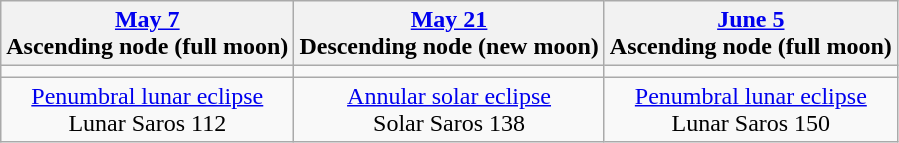<table class="wikitable">
<tr>
<th><a href='#'>May 7</a><br>Ascending node (full moon)<br></th>
<th><a href='#'>May 21</a><br>Descending node (new moon)<br></th>
<th><a href='#'>June 5</a><br>Ascending node (full moon)<br></th>
</tr>
<tr>
<td></td>
<td></td>
<td></td>
</tr>
<tr align=center>
<td><a href='#'>Penumbral lunar eclipse</a><br>Lunar Saros 112</td>
<td><a href='#'>Annular solar eclipse</a><br>Solar Saros 138</td>
<td><a href='#'>Penumbral lunar eclipse</a><br>Lunar Saros 150</td>
</tr>
</table>
